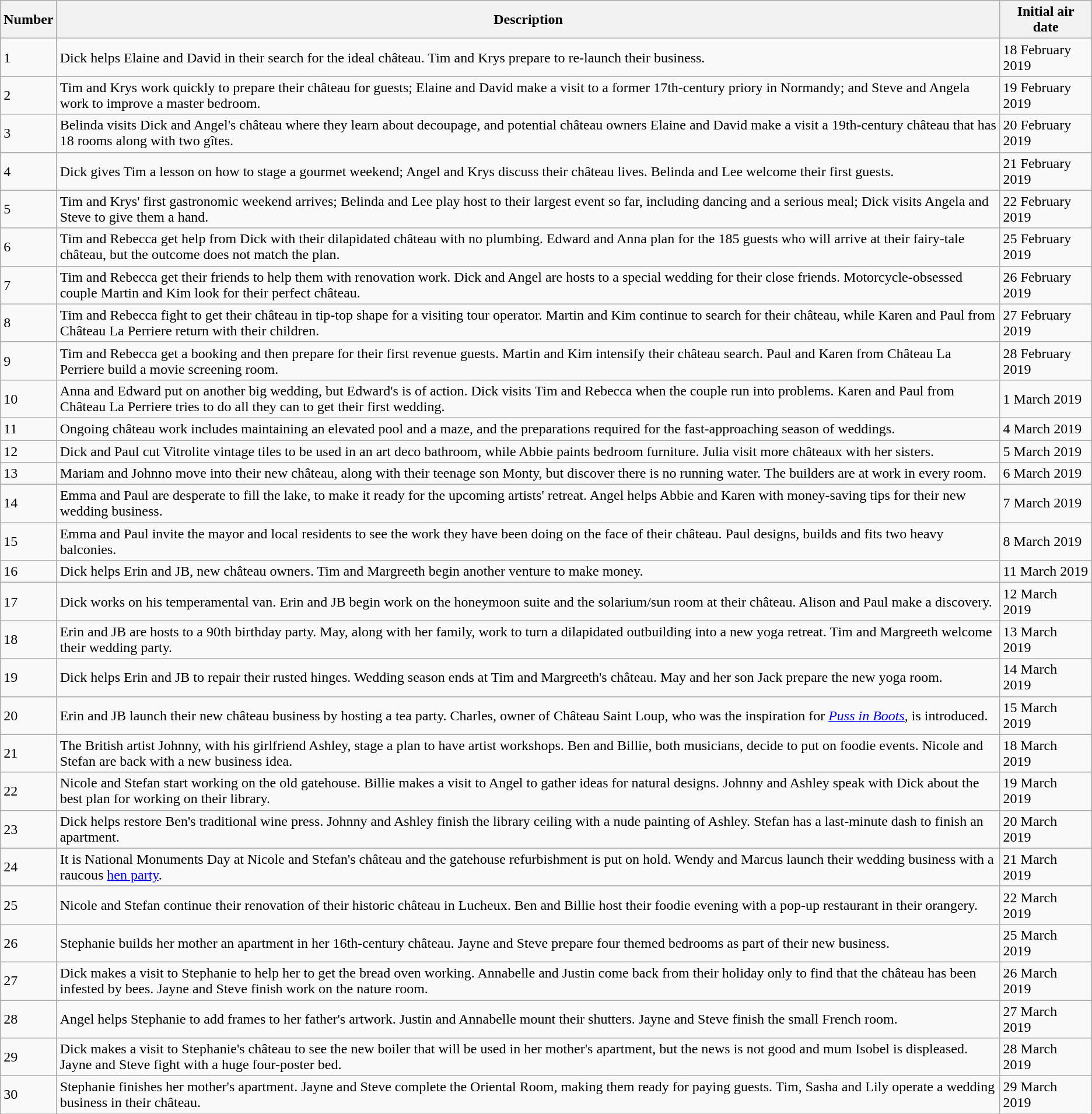<table class="wikitable">
<tr>
<th>Number</th>
<th>Description</th>
<th>Initial air date</th>
</tr>
<tr>
<td>1</td>
<td>Dick helps Elaine and David in their search for the ideal château. Tim and Krys prepare to re-launch their business.</td>
<td>18 February 2019</td>
</tr>
<tr>
<td>2</td>
<td>Tim and Krys work quickly to prepare their château for guests; Elaine and David make a visit to a former 17th-century priory in Normandy; and Steve and Angela work to improve a master bedroom.</td>
<td>19 February 2019</td>
</tr>
<tr>
<td>3</td>
<td>Belinda visits Dick and Angel's château where they learn about decoupage, and potential château owners Elaine and David make a visit a 19th-century château that has 18 rooms along with two gîtes.</td>
<td>20 February 2019</td>
</tr>
<tr>
<td>4</td>
<td>Dick gives Tim a lesson on how to stage a gourmet weekend; Angel and Krys discuss their château lives. Belinda and Lee welcome their first guests.</td>
<td>21 February 2019</td>
</tr>
<tr>
<td>5</td>
<td>Tim and Krys' first gastronomic weekend arrives; Belinda and Lee play host to their largest event so far, including dancing and a serious meal; Dick visits Angela and Steve to give them a hand.</td>
<td>22 February 2019</td>
</tr>
<tr>
<td>6</td>
<td>Tim and Rebecca get help from Dick with their dilapidated château with no plumbing. Edward and Anna plan for the 185 guests who will arrive at their fairy-tale château, but the outcome does not match the plan.</td>
<td>25 February 2019</td>
</tr>
<tr>
<td>7</td>
<td>Tim and Rebecca get their friends to help them with renovation work. Dick and Angel are hosts to a special wedding for their close friends. Motorcycle-obsessed couple Martin and Kim look for their perfect château.</td>
<td>26 February 2019</td>
</tr>
<tr>
<td>8</td>
<td>Tim and Rebecca fight to get their château in tip-top shape for a visiting tour operator. Martin and Kim continue to search for their château, while Karen and Paul from Château La Perriere return with their children.</td>
<td>27 February 2019</td>
</tr>
<tr>
<td>9</td>
<td>Tim and Rebecca get a booking and then prepare for their first revenue guests. Martin and Kim intensify their château search. Paul and Karen from Château La Perriere build a movie screening room.</td>
<td>28 February 2019</td>
</tr>
<tr>
<td>10</td>
<td>Anna and Edward put on another big wedding, but Edward's is of action. Dick visits Tim and Rebecca when the couple run into problems. Karen and Paul from Château La Perriere tries to do all they can to get their first wedding.</td>
<td>1 March 2019</td>
</tr>
<tr>
<td>11</td>
<td>Ongoing château work includes maintaining an elevated pool and a maze, and the preparations required for the fast-approaching season of weddings.</td>
<td>4 March 2019</td>
</tr>
<tr>
<td>12</td>
<td>Dick and Paul cut Vitrolite vintage tiles to be used in an art deco bathroom, while Abbie paints bedroom furniture. Julia visit more châteaux with her sisters.</td>
<td>5 March 2019</td>
</tr>
<tr>
<td>13</td>
<td>Mariam and Johnno move into their new château, along with their teenage son Monty, but discover there is no running water. The builders are at work in every room.</td>
<td>6 March 2019</td>
</tr>
<tr>
<td>14</td>
<td>Emma and Paul are desperate to fill the lake, to make it ready for the upcoming artists' retreat. Angel helps Abbie and Karen with money-saving tips for their new wedding business.</td>
<td>7 March 2019</td>
</tr>
<tr>
<td>15</td>
<td>Emma and Paul invite the mayor and local residents to see the work they have been doing on the face of their château. Paul designs, builds and fits two heavy balconies.</td>
<td>8 March 2019</td>
</tr>
<tr>
<td>16</td>
<td>Dick helps Erin and JB, new château owners. Tim and Margreeth begin another venture to make money.</td>
<td>11 March 2019</td>
</tr>
<tr>
<td>17</td>
<td>Dick works on his temperamental van. Erin and JB begin work on the honeymoon suite and the solarium/sun room at their château. Alison and Paul make a discovery.</td>
<td>12 March 2019</td>
</tr>
<tr>
<td>18</td>
<td>Erin and JB are hosts to a 90th birthday party. May, along with her family, work to turn a dilapidated outbuilding into a new yoga retreat. Tim and Margreeth welcome their wedding party.</td>
<td>13 March 2019</td>
</tr>
<tr>
<td>19</td>
<td>Dick helps Erin and JB to repair their rusted hinges. Wedding season ends at Tim and Margreeth's château. May and her son Jack prepare the new yoga room.</td>
<td>14 March 2019</td>
</tr>
<tr>
<td>20</td>
<td>Erin and JB launch their new château business by hosting a tea party. Charles, owner of Château Saint Loup, who was the inspiration for <em><a href='#'>Puss in Boots</a></em>, is introduced.</td>
<td>15 March 2019</td>
</tr>
<tr>
<td>21</td>
<td>The British artist Johnny, with his girlfriend Ashley, stage a plan to have artist workshops. Ben and Billie, both musicians, decide to put on foodie events. Nicole and Stefan are back with a new business idea.</td>
<td>18 March 2019</td>
</tr>
<tr>
<td>22</td>
<td>Nicole and Stefan start working on the old gatehouse. Billie makes a visit to Angel to gather ideas for natural designs. Johnny and Ashley speak with Dick about the best plan for working on their library.</td>
<td>19 March 2019</td>
</tr>
<tr>
<td>23</td>
<td>Dick helps restore Ben's traditional wine press. Johnny and Ashley finish the library ceiling with a nude painting of Ashley. Stefan has a last-minute dash to finish an apartment.</td>
<td>20 March 2019</td>
</tr>
<tr>
<td>24</td>
<td>It is National Monuments Day at Nicole and Stefan's château and the gatehouse refurbishment is put on hold. Wendy and Marcus launch their wedding business with a raucous <a href='#'>hen party</a>.</td>
<td>21 March 2019</td>
</tr>
<tr>
<td>25</td>
<td>Nicole and Stefan continue their renovation of their historic château in Lucheux. Ben and Billie host their foodie evening with a pop-up restaurant in their orangery.</td>
<td>22 March 2019</td>
</tr>
<tr>
<td>26</td>
<td>Stephanie builds her mother an apartment in her 16th-century château. Jayne and Steve prepare four themed bedrooms as part of their new business.</td>
<td>25 March 2019</td>
</tr>
<tr>
<td>27</td>
<td>Dick makes a visit to Stephanie to help her to get the bread oven working. Annabelle and Justin come back from their holiday only to find that the château has been infested by bees. Jayne and Steve finish work on the nature room.</td>
<td>26 March 2019</td>
</tr>
<tr>
<td>28</td>
<td>Angel helps Stephanie to add frames to her father's artwork. Justin and Annabelle mount their shutters. Jayne and Steve finish the small French room.</td>
<td>27 March 2019</td>
</tr>
<tr>
<td>29</td>
<td>Dick makes a visit to Stephanie's château to see the new boiler that will be used in her mother's apartment, but the news is not good and mum Isobel is displeased. Jayne and Steve fight with a huge four-poster bed.</td>
<td>28 March 2019</td>
</tr>
<tr>
<td>30</td>
<td>Stephanie finishes her mother's apartment. Jayne and Steve complete the Oriental Room, making them ready for paying guests. Tim, Sasha and Lily operate a wedding business in their château.</td>
<td>29 March 2019</td>
</tr>
</table>
